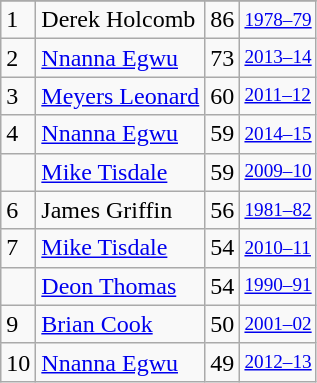<table class="wikitable">
<tr>
</tr>
<tr>
<td>1</td>
<td>Derek Holcomb</td>
<td>86</td>
<td style="font-size:80%;"><a href='#'>1978–79</a></td>
</tr>
<tr>
<td>2</td>
<td><a href='#'>Nnanna Egwu</a></td>
<td>73</td>
<td style="font-size:80%;"><a href='#'>2013–14</a></td>
</tr>
<tr>
<td>3</td>
<td><a href='#'>Meyers Leonard</a></td>
<td>60</td>
<td style="font-size:80%;"><a href='#'>2011–12</a></td>
</tr>
<tr>
<td>4</td>
<td><a href='#'>Nnanna Egwu</a></td>
<td>59</td>
<td style="font-size:80%;"><a href='#'>2014–15</a></td>
</tr>
<tr>
<td></td>
<td><a href='#'>Mike Tisdale</a></td>
<td>59</td>
<td style="font-size:80%;"><a href='#'>2009–10</a></td>
</tr>
<tr>
<td>6</td>
<td>James Griffin</td>
<td>56</td>
<td style="font-size:80%;"><a href='#'>1981–82</a></td>
</tr>
<tr>
<td>7</td>
<td><a href='#'>Mike Tisdale</a></td>
<td>54</td>
<td style="font-size:80%;"><a href='#'>2010–11</a></td>
</tr>
<tr>
<td></td>
<td><a href='#'>Deon Thomas</a></td>
<td>54</td>
<td style="font-size:80%;"><a href='#'>1990–91</a></td>
</tr>
<tr>
<td>9</td>
<td><a href='#'>Brian Cook</a></td>
<td>50</td>
<td style="font-size:80%;"><a href='#'>2001–02</a></td>
</tr>
<tr>
<td>10</td>
<td><a href='#'>Nnanna Egwu</a></td>
<td>49</td>
<td style="font-size:80%;"><a href='#'>2012–13</a></td>
</tr>
</table>
